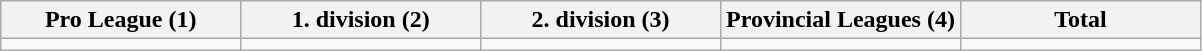<table class="wikitable">
<tr>
<th style="width:20%;">Pro League (1)</th>
<th style="width:20%;">1. division (2)</th>
<th style="width:20%;">2. division (3)</th>
<th style="width:20%;">Provincial Leagues (4)</th>
<th style="width:20%;">Total</th>
</tr>
<tr>
<td></td>
<td></td>
<td></td>
<td></td>
<td></td>
</tr>
</table>
